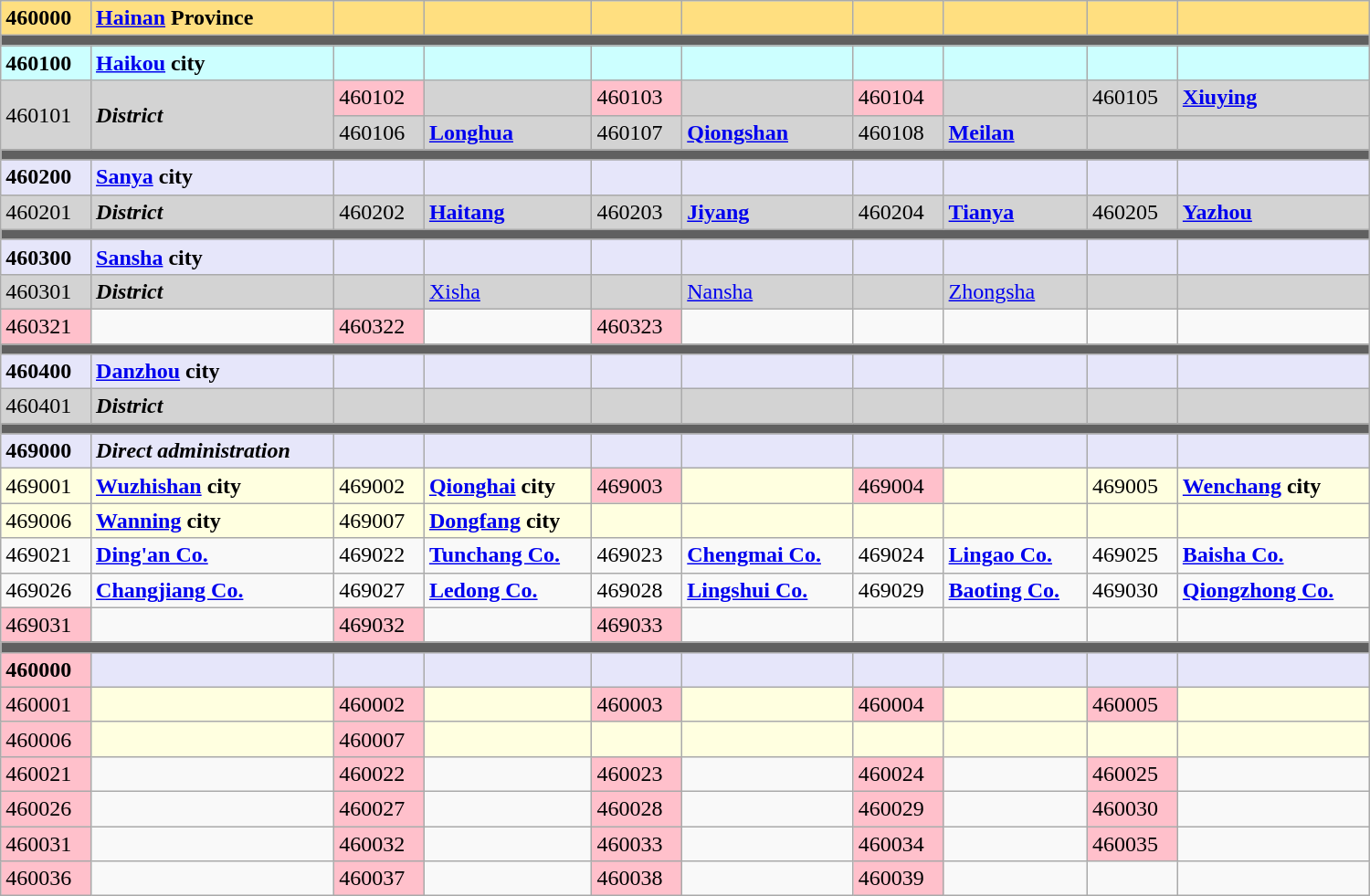<table class="wikitable" align="center" width="1000">
<tr ---- style="background:#FFDF80">
<td><strong>460000</strong></td>
<td><strong><a href='#'>Hainan</a> Province</strong><br></td>
<td></td>
<td></td>
<td></td>
<td></td>
<td></td>
<td></td>
<td></td>
<td></td>
</tr>
<tr style="background:#606060; height:2pt">
<td colspan="10"></td>
</tr>
<tr ---- style="background:#CCFFFF">
<td><strong>460100</strong></td>
<td><strong><a href='#'>Haikou</a> city</strong><br></td>
<td></td>
<td></td>
<td></td>
<td></td>
<td></td>
<td></td>
<td></td>
<td></td>
</tr>
<tr ---- style="background:#D3D3D3">
<td rowspan="2">460101</td>
<td rowspan="2"><strong><em>District</em></strong><br></td>
<td bgcolor="#FFC0CB">460102</td>
<td><br></td>
<td bgcolor="#FFC0CB">460103</td>
<td><br></td>
<td bgcolor="#FFC0CB">460104</td>
<td><br></td>
<td>460105</td>
<td><a href='#'><strong>Xiuying</strong></a><br></td>
</tr>
<tr ---- style="background:#D3D3D3">
<td>460106</td>
<td><a href='#'><strong>Longhua</strong></a><br></td>
<td>460107</td>
<td><a href='#'><strong>Qiongshan</strong></a><br></td>
<td>460108</td>
<td><a href='#'><strong>Meilan</strong></a><br></td>
<td></td>
<td></td>
</tr>
<tr style="background:#606060; height:2pt">
<td colspan="10"></td>
</tr>
<tr ---- style="background:#E6E6FA">
<td><strong>460200</strong></td>
<td><strong><a href='#'>Sanya</a> city</strong><br></td>
<td></td>
<td></td>
<td></td>
<td></td>
<td></td>
<td></td>
<td></td>
<td></td>
</tr>
<tr ---- style="background:#D3D3D3">
<td>460201</td>
<td><strong><em>District</em></strong><br></td>
<td>460202</td>
<td><a href='#'><strong>Haitang</strong></a><br></td>
<td>460203</td>
<td><a href='#'><strong>Jiyang</strong></a><br></td>
<td>460204</td>
<td><a href='#'><strong>Tianya</strong></a><br></td>
<td>460205</td>
<td><a href='#'><strong>Yazhou</strong></a><br></td>
</tr>
<tr style="background:#606060; height:2pt">
<td colspan="10"></td>
</tr>
<tr ---- style="background:#E6E6FA">
<td><strong>460300</strong></td>
<td><strong><a href='#'>Sansha</a> city</strong><br></td>
<td></td>
<td></td>
<td></td>
<td></td>
<td></td>
<td></td>
<td></td>
<td></td>
</tr>
<tr ---- style="background:#D3D3D3">
<td>460301</td>
<td><strong><em>District</em></strong><br></td>
<td></td>
<td><a href='#'>Xisha</a><br></td>
<td></td>
<td><a href='#'>Nansha</a><br></td>
<td></td>
<td><a href='#'>Zhongsha</a><br></td>
<td></td>
<td></td>
</tr>
<tr>
<td bgcolor="#FFC0CB">460321</td>
<td><br></td>
<td bgcolor="#FFC0CB">460322</td>
<td><br></td>
<td bgcolor="#FFC0CB">460323</td>
<td><br></td>
<td></td>
<td></td>
<td></td>
<td></td>
</tr>
<tr style="background:#606060; height:2pt">
<td colspan="10"></td>
</tr>
<tr ---- style="background:#E6E6FA">
<td><strong>460400</strong></td>
<td><strong><a href='#'>Danzhou</a> city</strong><br></td>
<td></td>
<td></td>
<td></td>
<td></td>
<td></td>
<td></td>
<td></td>
<td></td>
</tr>
<tr ---- style="background:#D3D3D3">
<td>460401</td>
<td><strong><em>District</em></strong><br></td>
<td></td>
<td></td>
<td></td>
<td></td>
<td></td>
<td></td>
<td></td>
<td></td>
</tr>
<tr style="background:#606060; height:2pt">
<td colspan="10"></td>
</tr>
<tr ---- style="background:#E6E6FA">
<td><strong>469000</strong></td>
<td><strong><em>Direct administration</em></strong><br></td>
<td></td>
<td></td>
<td></td>
<td></td>
<td></td>
<td></td>
<td></td>
<td></td>
</tr>
<tr style="background:lightyellow">
<td>469001</td>
<td><strong><a href='#'>Wuzhishan</a> city</strong><br></td>
<td>469002</td>
<td><strong><a href='#'>Qionghai</a> city</strong><br></td>
<td bgcolor="#FFC0CB">469003</td>
<td><br></td>
<td bgcolor="#FFC0CB">469004</td>
<td><br></td>
<td>469005</td>
<td><strong><a href='#'>Wenchang</a> city</strong><br></td>
</tr>
<tr style="background:lightyellow">
<td>469006</td>
<td><strong><a href='#'>Wanning</a> city</strong><br></td>
<td>469007</td>
<td><strong><a href='#'>Dongfang</a> city</strong><br></td>
<td></td>
<td></td>
<td></td>
<td></td>
<td></td>
<td></td>
</tr>
<tr>
<td>469021</td>
<td><a href='#'><strong>Ding'an Co.</strong></a><br></td>
<td>469022</td>
<td><a href='#'><strong>Tunchang Co.</strong></a><br></td>
<td>469023</td>
<td><a href='#'><strong>Chengmai Co.</strong></a><br></td>
<td>469024</td>
<td><a href='#'><strong>Lingao Co.</strong></a><br></td>
<td>469025</td>
<td><a href='#'><strong>Baisha Co.</strong></a><br></td>
</tr>
<tr>
<td>469026</td>
<td><a href='#'><strong>Changjiang Co.</strong></a><br></td>
<td>469027</td>
<td><a href='#'><strong>Ledong Co.</strong></a><br></td>
<td>469028</td>
<td><a href='#'><strong>Lingshui Co.</strong></a><br></td>
<td>469029</td>
<td><a href='#'><strong>Baoting Co.</strong></a><br></td>
<td>469030</td>
<td><a href='#'><strong>Qiongzhong Co.</strong></a><br></td>
</tr>
<tr>
<td bgcolor="#FFC0CB">469031</td>
<td><br></td>
<td bgcolor="#FFC0CB">469032</td>
<td><br></td>
<td bgcolor="#FFC0CB">469033</td>
<td><br></td>
<td></td>
<td></td>
<td></td>
<td></td>
</tr>
<tr style="background:#606060; height:2pt">
<td colspan="10"></td>
</tr>
<tr ---- style="background:#E6E6FA">
<td bgcolor="#FFC0CB"><strong>460000</strong></td>
<td><br></td>
<td></td>
<td></td>
<td></td>
<td></td>
<td></td>
<td></td>
<td></td>
<td></td>
</tr>
<tr style="background:lightyellow">
<td bgcolor="#FFC0CB">460001</td>
<td><br></td>
<td bgcolor="#FFC0CB">460002</td>
<td><br></td>
<td bgcolor="#FFC0CB">460003</td>
<td><br></td>
<td bgcolor="#FFC0CB">460004</td>
<td><br></td>
<td bgcolor="#FFC0CB">460005</td>
<td><br></td>
</tr>
<tr style="background:lightyellow">
<td bgcolor="#FFC0CB">460006</td>
<td><br></td>
<td bgcolor="#FFC0CB">460007</td>
<td><br></td>
<td></td>
<td></td>
<td></td>
<td></td>
<td></td>
<td></td>
</tr>
<tr>
<td bgcolor="#FFC0CB">460021</td>
<td><br></td>
<td bgcolor="#FFC0CB">460022</td>
<td><br></td>
<td bgcolor="#FFC0CB">460023</td>
<td><br></td>
<td bgcolor="#FFC0CB">460024</td>
<td><br></td>
<td bgcolor="#FFC0CB">460025</td>
<td><br></td>
</tr>
<tr>
<td bgcolor="#FFC0CB">460026</td>
<td><br></td>
<td bgcolor="#FFC0CB">460027</td>
<td><br></td>
<td bgcolor="#FFC0CB">460028</td>
<td><br></td>
<td bgcolor="#FFC0CB">460029</td>
<td><br></td>
<td bgcolor="#FFC0CB">460030</td>
<td><br></td>
</tr>
<tr>
<td bgcolor="#FFC0CB">460031</td>
<td><br></td>
<td bgcolor="#FFC0CB">460032</td>
<td><br></td>
<td bgcolor="#FFC0CB">460033</td>
<td><br></td>
<td bgcolor="#FFC0CB">460034</td>
<td><br></td>
<td bgcolor="#FFC0CB">460035</td>
<td><br></td>
</tr>
<tr>
<td bgcolor="#FFC0CB">460036</td>
<td><br></td>
<td bgcolor="#FFC0CB">460037</td>
<td><br></td>
<td bgcolor="#FFC0CB">460038</td>
<td><br></td>
<td bgcolor="#FFC0CB">460039</td>
<td><br></td>
<td></td>
<td></td>
</tr>
</table>
